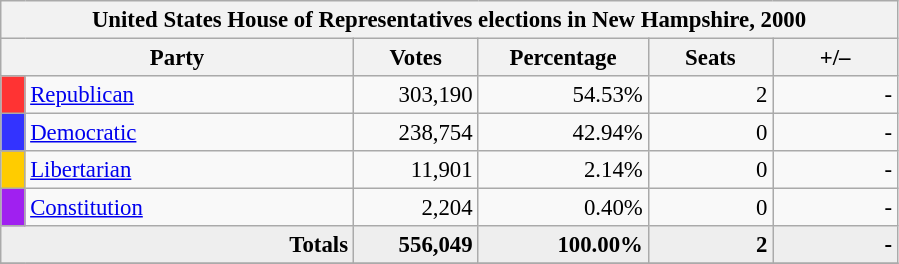<table class="wikitable" style="font-size: 95%;">
<tr>
<th colspan="6">United States House of Representatives elections in New Hampshire, 2000</th>
</tr>
<tr>
<th colspan=2 style="width: 15em">Party</th>
<th style="width: 5em">Votes</th>
<th style="width: 7em">Percentage</th>
<th style="width: 5em">Seats</th>
<th style="width: 5em">+/–</th>
</tr>
<tr>
<th style="background-color:#FF3333; width: 3px"></th>
<td style="width: 130px"><a href='#'>Republican</a></td>
<td align="right">303,190</td>
<td align="right">54.53%</td>
<td align="right">2</td>
<td align="right">-</td>
</tr>
<tr>
<th style="background-color:#3333FF; width: 3px"></th>
<td style="width: 130px"><a href='#'>Democratic</a></td>
<td align="right">238,754</td>
<td align="right">42.94%</td>
<td align="right">0</td>
<td align="right">-</td>
</tr>
<tr>
<th style="background-color:#FFCC00; width: 3px"></th>
<td style="width: 130px"><a href='#'>Libertarian</a></td>
<td align="right">11,901</td>
<td align="right">2.14%</td>
<td align="right">0</td>
<td align="right">-</td>
</tr>
<tr>
<th style="background-color:#A020F0; width: 3px"></th>
<td style="width: 130px"><a href='#'>Constitution</a></td>
<td align="right">2,204</td>
<td align="right">0.40%</td>
<td align="right">0</td>
<td align="right">-</td>
</tr>
<tr bgcolor="#EEEEEE">
<td colspan="2" align="right"><strong>Totals</strong></td>
<td align="right"><strong>556,049</strong></td>
<td align="right"><strong>100.00%</strong></td>
<td align="right"><strong>2</strong></td>
<td align="right"><strong>-</strong></td>
</tr>
<tr bgcolor="#EEEEEE">
</tr>
</table>
